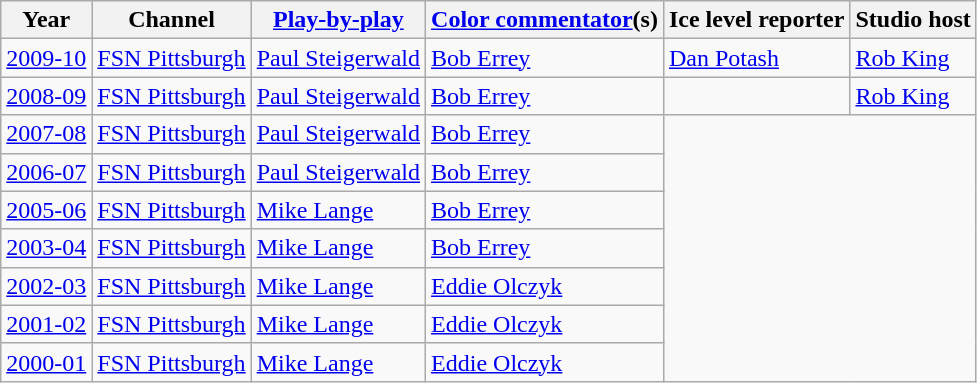<table class="wikitable">
<tr>
<th>Year</th>
<th>Channel</th>
<th><a href='#'>Play-by-play</a></th>
<th><a href='#'>Color commentator</a>(s)</th>
<th>Ice level reporter</th>
<th>Studio host</th>
</tr>
<tr>
<td><a href='#'>2009-10</a></td>
<td><a href='#'>FSN Pittsburgh</a></td>
<td><a href='#'>Paul Steigerwald</a></td>
<td><a href='#'>Bob Errey</a></td>
<td><a href='#'>Dan Potash</a></td>
<td><a href='#'>Rob King</a></td>
</tr>
<tr>
<td><a href='#'>2008-09</a></td>
<td><a href='#'>FSN Pittsburgh</a></td>
<td><a href='#'>Paul Steigerwald</a></td>
<td><a href='#'>Bob Errey</a></td>
<td></td>
<td><a href='#'>Rob King</a></td>
</tr>
<tr>
<td><a href='#'>2007-08</a></td>
<td><a href='#'>FSN Pittsburgh</a></td>
<td><a href='#'>Paul Steigerwald</a></td>
<td><a href='#'>Bob Errey</a></td>
</tr>
<tr>
<td><a href='#'>2006-07</a></td>
<td><a href='#'>FSN Pittsburgh</a></td>
<td><a href='#'>Paul Steigerwald</a></td>
<td><a href='#'>Bob Errey</a></td>
</tr>
<tr>
<td><a href='#'>2005-06</a></td>
<td><a href='#'>FSN Pittsburgh</a></td>
<td><a href='#'>Mike Lange</a></td>
<td><a href='#'>Bob Errey</a></td>
</tr>
<tr>
<td><a href='#'>2003-04</a></td>
<td><a href='#'>FSN Pittsburgh</a></td>
<td><a href='#'>Mike Lange</a></td>
<td><a href='#'>Bob Errey</a></td>
</tr>
<tr>
<td><a href='#'>2002-03</a></td>
<td><a href='#'>FSN Pittsburgh</a></td>
<td><a href='#'>Mike Lange</a></td>
<td><a href='#'>Eddie Olczyk</a></td>
</tr>
<tr>
<td><a href='#'>2001-02</a></td>
<td><a href='#'>FSN Pittsburgh</a></td>
<td><a href='#'>Mike Lange</a></td>
<td><a href='#'>Eddie Olczyk</a></td>
</tr>
<tr>
<td><a href='#'>2000-01</a></td>
<td><a href='#'>FSN Pittsburgh</a></td>
<td><a href='#'>Mike Lange</a></td>
<td><a href='#'>Eddie Olczyk</a></td>
</tr>
</table>
